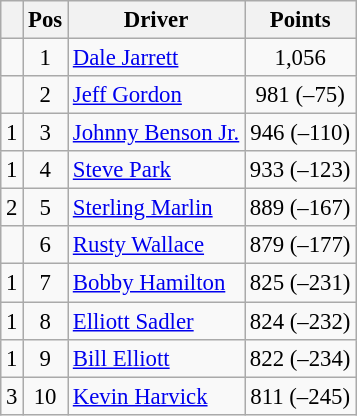<table class="wikitable" style="font-size: 95%;">
<tr>
<th></th>
<th>Pos</th>
<th>Driver</th>
<th>Points</th>
</tr>
<tr>
<td align="left"></td>
<td style="text-align:center;">1</td>
<td><a href='#'>Dale Jarrett</a></td>
<td style="text-align:center;">1,056</td>
</tr>
<tr>
<td align="left"></td>
<td style="text-align:center;">2</td>
<td><a href='#'>Jeff Gordon</a></td>
<td style="text-align:center;">981 (–75)</td>
</tr>
<tr>
<td align="left"> 1</td>
<td style="text-align:center;">3</td>
<td><a href='#'>Johnny Benson Jr.</a></td>
<td style="text-align:center;">946 (–110)</td>
</tr>
<tr>
<td align="left"> 1</td>
<td style="text-align:center;">4</td>
<td><a href='#'>Steve Park</a></td>
<td style="text-align:center;">933 (–123)</td>
</tr>
<tr>
<td align="left"> 2</td>
<td style="text-align:center;">5</td>
<td><a href='#'>Sterling Marlin</a></td>
<td style="text-align:center;">889 (–167)</td>
</tr>
<tr>
<td align="left"></td>
<td style="text-align:center;">6</td>
<td><a href='#'>Rusty Wallace</a></td>
<td style="text-align:center;">879 (–177)</td>
</tr>
<tr>
<td align="left"> 1</td>
<td style="text-align:center;">7</td>
<td><a href='#'>Bobby Hamilton</a></td>
<td style="text-align:center;">825 (–231)</td>
</tr>
<tr>
<td align="left"> 1</td>
<td style="text-align:center;">8</td>
<td><a href='#'>Elliott Sadler</a></td>
<td style="text-align:center;">824 (–232)</td>
</tr>
<tr>
<td align="left"> 1</td>
<td style="text-align:center;">9</td>
<td><a href='#'>Bill Elliott</a></td>
<td style="text-align:center;">822 (–234)</td>
</tr>
<tr>
<td align="left"> 3</td>
<td style="text-align:center;">10</td>
<td><a href='#'>Kevin Harvick</a></td>
<td style="text-align:center;">811 (–245)</td>
</tr>
</table>
